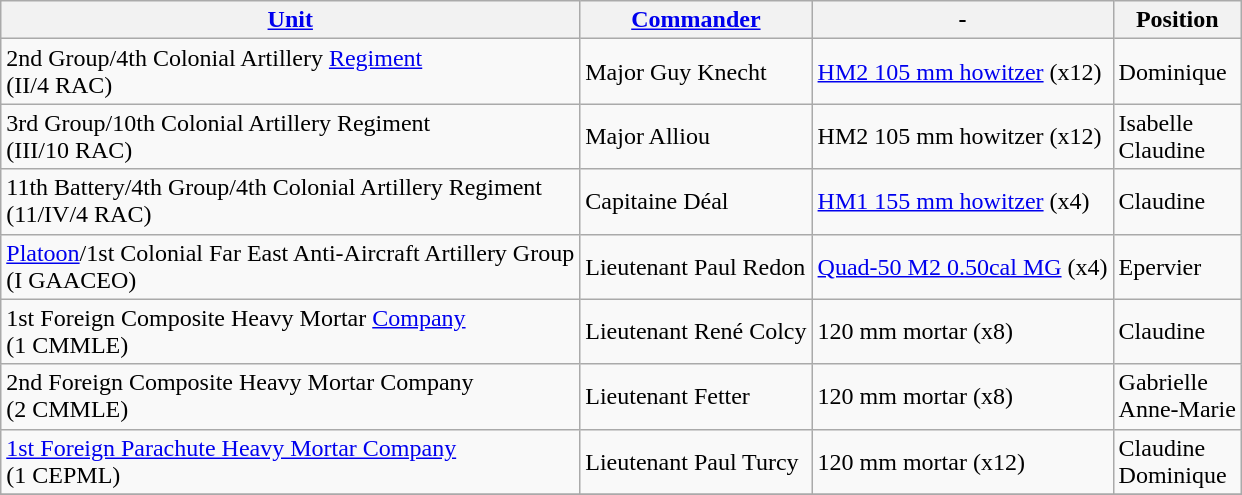<table class="wikitable">
<tr>
<th><strong><a href='#'>Unit</a></strong></th>
<th><strong><a href='#'>Commander</a></strong></th>
<th><strong>-</strong></th>
<th><strong>Position</strong></th>
</tr>
<tr>
<td>2nd Group/4th Colonial Artillery <a href='#'>Regiment</a><br> (II/4 RAC)</td>
<td>Major Guy Knecht</td>
<td><a href='#'>HM2 105 mm howitzer</a> (x12)</td>
<td>Dominique</td>
</tr>
<tr>
<td>3rd Group/10th Colonial Artillery Regiment<br> (III/10 RAC)</td>
<td>Major Alliou</td>
<td>HM2 105 mm howitzer (x12)</td>
<td>Isabelle<br> Claudine</td>
</tr>
<tr>
<td>11th Battery/4th Group/4th Colonial Artillery Regiment<br> (11/IV/4 RAC)</td>
<td>Capitaine Déal</td>
<td><a href='#'>HM1 155 mm howitzer</a> (x4)</td>
<td>Claudine</td>
</tr>
<tr>
<td><a href='#'>Platoon</a>/1st Colonial Far East Anti-Aircraft Artillery Group<br> (I GAACEO)</td>
<td>Lieutenant Paul Redon</td>
<td><a href='#'>Quad-50 M2 0.50cal MG</a> (x4)</td>
<td>Epervier</td>
</tr>
<tr>
<td>1st Foreign Composite Heavy Mortar <a href='#'>Company</a><br> (1 CMMLE)</td>
<td>Lieutenant René Colcy</td>
<td>120 mm mortar (x8)</td>
<td>Claudine</td>
</tr>
<tr>
<td>2nd Foreign Composite Heavy Mortar Company<br> (2 CMMLE)</td>
<td>Lieutenant Fetter</td>
<td>120 mm mortar (x8)</td>
<td>Gabrielle<br> Anne-Marie</td>
</tr>
<tr>
<td><a href='#'>1st Foreign Parachute Heavy Mortar Company</a><br> (1 CEPML)</td>
<td>Lieutenant Paul Turcy</td>
<td>120 mm mortar (x12)</td>
<td>Claudine<br> Dominique</td>
</tr>
<tr>
</tr>
</table>
